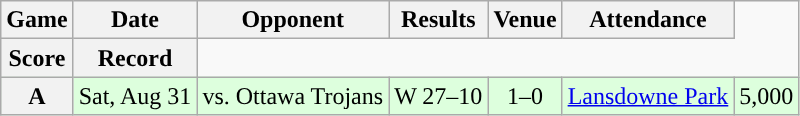<table class="wikitable" style="text-align:center">
<tr>
<th>Game</th>
<th>Date</th>
<th>Opponent</th>
<th>Results</th>
<th>Venue</th>
<th>Attendance</th>
</tr>
<tr>
<th>Score</th>
<th>Record</th>
</tr>
<tr style="background:#ddffdd">
<th>A</th>
<td>Sat, Aug 31</td>
<td>vs. Ottawa Trojans</td>
<td>W 27–10</td>
<td>1–0</td>
<td><a href='#'>Lansdowne Park</a></td>
<td>5,000</td>
</tr>
</table>
